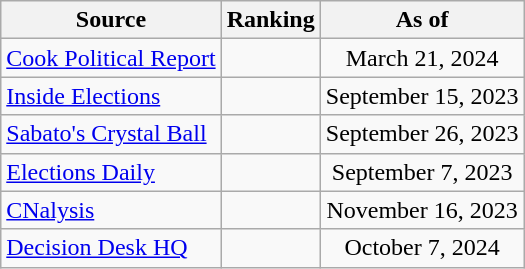<table class="wikitable" style="text-align:center">
<tr>
<th>Source</th>
<th>Ranking</th>
<th>As of</th>
</tr>
<tr>
<td align=left><a href='#'>Cook Political Report</a></td>
<td></td>
<td>March 21, 2024</td>
</tr>
<tr>
<td align=left><a href='#'>Inside Elections</a></td>
<td></td>
<td>September 15, 2023</td>
</tr>
<tr>
<td align=left><a href='#'>Sabato's Crystal Ball</a></td>
<td></td>
<td>September 26, 2023</td>
</tr>
<tr>
<td align=left><a href='#'>Elections Daily</a></td>
<td></td>
<td>September 7, 2023</td>
</tr>
<tr>
<td align=left><a href='#'>CNalysis</a></td>
<td></td>
<td>November 16, 2023</td>
</tr>
<tr>
<td align=left><a href='#'>Decision Desk HQ</a></td>
<td></td>
<td>October 7, 2024</td>
</tr>
</table>
